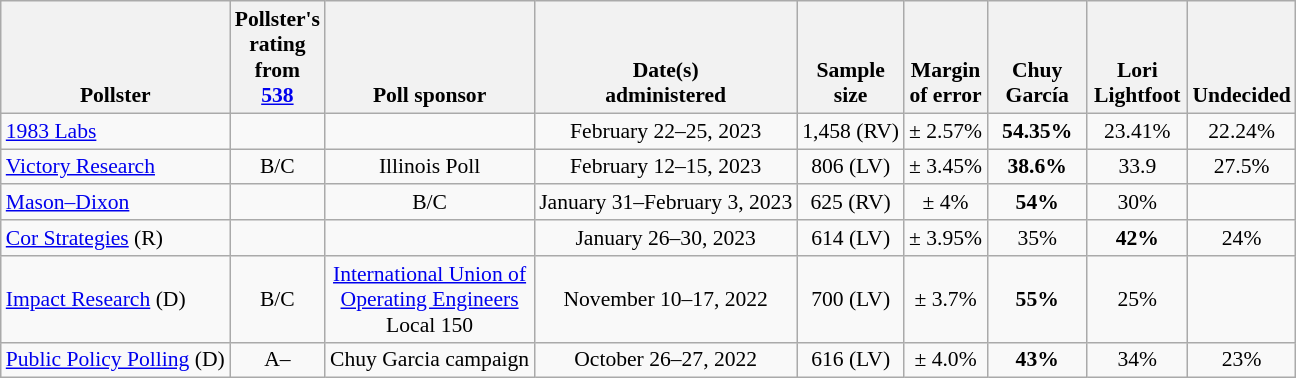<table class="wikitable" style="font-size:90%;text-align:center;">
<tr valign=bottom>
<th>Pollster</th>
<th>Pollster's<br>rating<br>from<br><a href='#'>538</a></th>
<th>Poll sponsor</th>
<th>Date(s)<br>administered</th>
<th>Sample<br>size</th>
<th>Margin<br>of error</th>
<th style="width:60px;">Chuy<br>García</th>
<th style="width:60px;">Lori<br>Lightfoot</th>
<th>Undecided</th>
</tr>
<tr>
<td style="text-align:left;"><a href='#'>1983 Labs</a></td>
<td></td>
<td></td>
<td>February 22–25, 2023</td>
<td>1,458 (RV)</td>
<td>± 2.57%</td>
<td><strong>54.35%</strong></td>
<td>23.41%</td>
<td>22.24%</td>
</tr>
<tr>
<td style="text-align:left;"><a href='#'>Victory Research</a></td>
<td>B/C</td>
<td>Illinois Poll</td>
<td>February 12–15, 2023</td>
<td>806 (LV)</td>
<td>± 3.45%</td>
<td><strong>38.6%</strong></td>
<td>33.9</td>
<td>27.5%</td>
</tr>
<tr>
<td style="text-align:left;"><a href='#'>Mason–Dixon</a></td>
<td></td>
<td>B/C</td>
<td>January 31–February 3, 2023</td>
<td>625 (RV)</td>
<td>± 4%</td>
<td><strong>54%</strong></td>
<td>30%</td>
<td></td>
</tr>
<tr>
<td style="text-align:left;"><a href='#'>Cor Strategies</a> (R)</td>
<td></td>
<td></td>
<td>January 26–30, 2023</td>
<td>614 (LV)</td>
<td>± 3.95%</td>
<td>35%</td>
<td><strong>42%</strong></td>
<td>24%</td>
</tr>
<tr>
<td style="text-align:left;"><a href='#'>Impact Research</a> (D)</td>
<td>B/C</td>
<td><a href='#'>International Union of <br>Operating Engineers</a><br>Local 150</td>
<td>November 10–17, 2022</td>
<td>700 (LV)</td>
<td>± 3.7%</td>
<td><strong>55%</strong></td>
<td>25%</td>
<td></td>
</tr>
<tr>
<td style="text-align:left;"><a href='#'>Public Policy Polling</a> (D)</td>
<td>A–</td>
<td>Chuy Garcia campaign</td>
<td>October 26–27, 2022</td>
<td>616 (LV)</td>
<td>± 4.0%</td>
<td><strong>43%</strong></td>
<td>34%</td>
<td>23%</td>
</tr>
</table>
